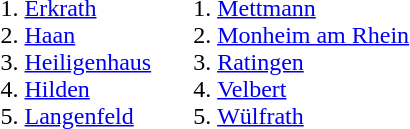<table>
<tr valign=top>
<td><br><ol><li> <a href='#'>Erkrath</a></li><li> <a href='#'>Haan</a></li><li> <a href='#'>Heiligenhaus</a></li><li> <a href='#'>Hilden</a></li><li> <a href='#'>Langenfeld</a></li></ol></td>
<td><br><ol>
<li> <a href='#'>Mettmann</a>
<li> <a href='#'>Monheim am Rhein</a>
<li> <a href='#'>Ratingen</a>
<li> <a href='#'>Velbert</a>
<li> <a href='#'>Wülfrath</a>
</ol></td>
</tr>
</table>
